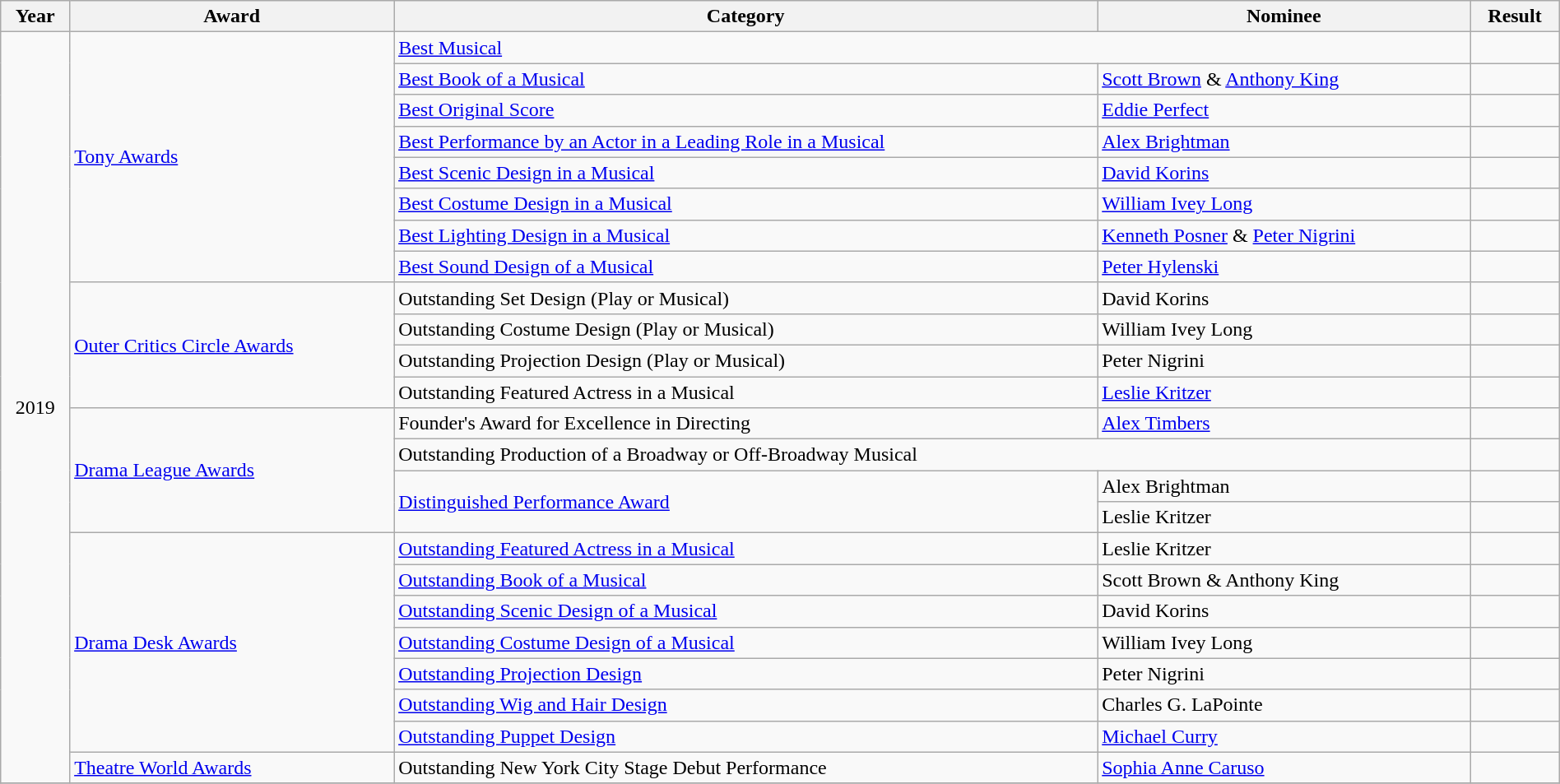<table class="wikitable" style="width:100%;">
<tr>
<th>Year</th>
<th><strong>Award</strong></th>
<th><strong>Category</strong></th>
<th><strong>Nominee</strong></th>
<th><strong>Result</strong></th>
</tr>
<tr>
<td rowspan="24" style="text-align: center;">2019</td>
<td rowspan="8"><a href='#'>Tony Awards</a></td>
<td colspan="2"><a href='#'>Best Musical</a></td>
<td></td>
</tr>
<tr>
<td><a href='#'>Best Book of a Musical</a></td>
<td><a href='#'>Scott Brown</a> & <a href='#'>Anthony King</a></td>
<td></td>
</tr>
<tr>
<td><a href='#'>Best Original Score</a></td>
<td><a href='#'>Eddie Perfect</a></td>
<td></td>
</tr>
<tr>
<td><a href='#'>Best Performance by an Actor in a Leading Role in a Musical</a></td>
<td><a href='#'>Alex Brightman</a></td>
<td></td>
</tr>
<tr>
<td><a href='#'>Best Scenic Design in a Musical</a></td>
<td><a href='#'>David Korins</a></td>
<td></td>
</tr>
<tr>
<td><a href='#'>Best Costume Design in a Musical</a></td>
<td><a href='#'>William Ivey Long</a></td>
<td></td>
</tr>
<tr>
<td><a href='#'>Best Lighting Design in a Musical</a></td>
<td><a href='#'>Kenneth Posner</a> & <a href='#'>Peter Nigrini</a></td>
<td></td>
</tr>
<tr>
<td><a href='#'>Best Sound Design of a Musical</a></td>
<td><a href='#'>Peter Hylenski</a></td>
<td></td>
</tr>
<tr>
<td rowspan="4"><a href='#'>Outer Critics Circle Awards</a></td>
<td>Outstanding Set Design (Play or Musical)</td>
<td>David Korins</td>
<td></td>
</tr>
<tr>
<td>Outstanding Costume Design (Play or Musical)</td>
<td>William Ivey Long</td>
<td></td>
</tr>
<tr>
<td>Outstanding Projection Design (Play or Musical)</td>
<td>Peter Nigrini</td>
<td></td>
</tr>
<tr>
<td>Outstanding Featured Actress in a Musical</td>
<td><a href='#'>Leslie Kritzer</a></td>
<td></td>
</tr>
<tr>
<td rowspan="4"><a href='#'>Drama League Awards</a></td>
<td>Founder's Award for Excellence in Directing</td>
<td><a href='#'>Alex Timbers</a></td>
<td></td>
</tr>
<tr>
<td colspan="2">Outstanding Production of a Broadway or Off-Broadway Musical</td>
<td></td>
</tr>
<tr>
<td rowspan="2"><a href='#'>Distinguished Performance Award</a></td>
<td>Alex Brightman</td>
<td></td>
</tr>
<tr>
<td>Leslie Kritzer</td>
<td></td>
</tr>
<tr>
<td rowspan="7"><a href='#'>Drama Desk Awards</a></td>
<td><a href='#'>Outstanding Featured Actress in a Musical</a></td>
<td>Leslie Kritzer</td>
<td></td>
</tr>
<tr>
<td><a href='#'>Outstanding Book of a Musical</a></td>
<td>Scott Brown & Anthony King</td>
<td></td>
</tr>
<tr>
<td><a href='#'>Outstanding Scenic Design of a Musical</a></td>
<td>David Korins</td>
<td></td>
</tr>
<tr>
<td><a href='#'>Outstanding Costume Design of a Musical</a></td>
<td>William Ivey Long</td>
<td></td>
</tr>
<tr>
<td><a href='#'>Outstanding Projection Design</a></td>
<td>Peter Nigrini</td>
<td></td>
</tr>
<tr>
<td><a href='#'>Outstanding Wig and Hair Design</a></td>
<td>Charles G. LaPointe</td>
<td></td>
</tr>
<tr>
<td><a href='#'>Outstanding Puppet Design</a></td>
<td><a href='#'>Michael Curry</a></td>
<td></td>
</tr>
<tr>
<td><a href='#'>Theatre World Awards</a></td>
<td>Outstanding New York City Stage Debut Performance</td>
<td><a href='#'>Sophia Anne Caruso</a></td>
<td></td>
</tr>
<tr>
</tr>
</table>
